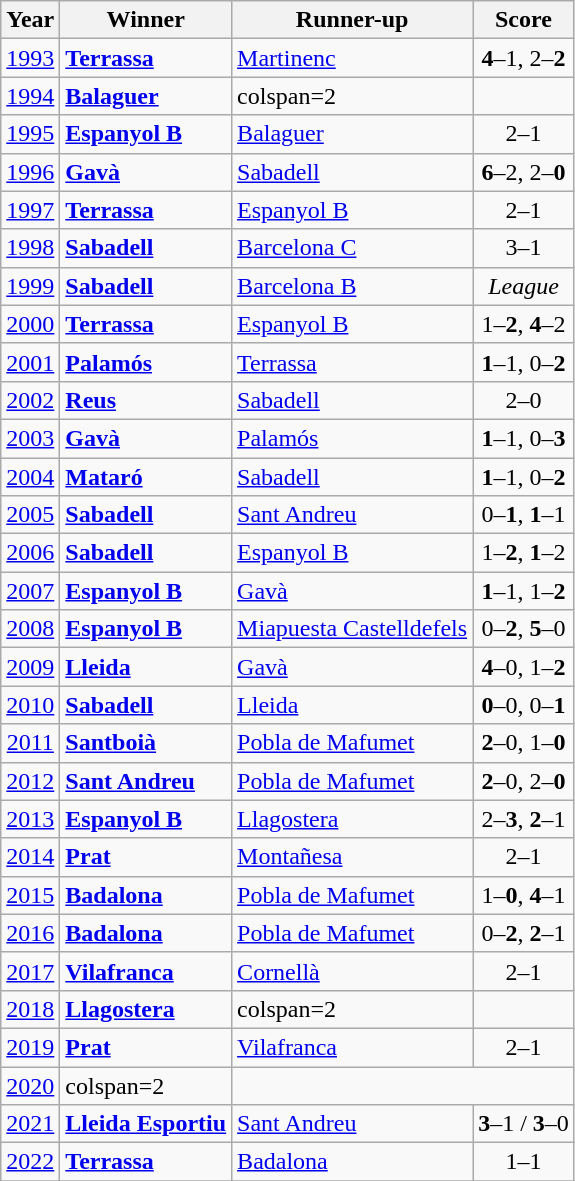<table class="wikitable">
<tr>
<th>Year</th>
<th>Winner</th>
<th>Runner-up</th>
<th>Score</th>
</tr>
<tr>
<td align="center"><a href='#'>1993</a></td>
<td><strong><a href='#'>Terrassa</a></strong></td>
<td><a href='#'>Martinenc</a></td>
<td align="center"><strong>4</strong>–1, 2–<strong>2</strong></td>
</tr>
<tr>
<td align="center"><a href='#'>1994</a></td>
<td><strong><a href='#'>Balaguer</a></strong></td>
<td>colspan=2 </td>
</tr>
<tr>
<td align="center"><a href='#'>1995</a></td>
<td><strong><a href='#'>Espanyol B</a></strong></td>
<td><a href='#'>Balaguer</a></td>
<td align="center">2–1</td>
</tr>
<tr>
<td align="center"><a href='#'>1996</a></td>
<td><strong><a href='#'>Gavà</a></strong></td>
<td><a href='#'>Sabadell</a></td>
<td align="center"><strong>6</strong>–2, 2–<strong>0</strong></td>
</tr>
<tr>
<td align="center"><a href='#'>1997</a></td>
<td><strong><a href='#'>Terrassa</a></strong></td>
<td><a href='#'>Espanyol B</a></td>
<td align="center">2–1</td>
</tr>
<tr>
<td align="center"><a href='#'>1998</a></td>
<td><strong><a href='#'>Sabadell</a></strong></td>
<td><a href='#'>Barcelona C</a></td>
<td align="center">3–1</td>
</tr>
<tr>
<td align="center"><a href='#'>1999</a></td>
<td><strong><a href='#'>Sabadell</a></strong></td>
<td><a href='#'>Barcelona B</a></td>
<td align="center"><em>League</em></td>
</tr>
<tr>
<td align="center"><a href='#'>2000</a></td>
<td><strong><a href='#'>Terrassa</a></strong></td>
<td><a href='#'>Espanyol B</a></td>
<td align="center">1–<strong>2</strong>, <strong>4</strong>–2</td>
</tr>
<tr>
<td align="center"><a href='#'>2001</a></td>
<td><strong><a href='#'>Palamós</a></strong></td>
<td><a href='#'>Terrassa</a></td>
<td align="center"><strong>1</strong>–1, 0–<strong>2</strong></td>
</tr>
<tr>
<td align="center"><a href='#'>2002</a></td>
<td><strong><a href='#'>Reus</a></strong></td>
<td><a href='#'>Sabadell</a></td>
<td align="center">2–0</td>
</tr>
<tr>
<td align="center"><a href='#'>2003</a></td>
<td><strong><a href='#'>Gavà</a></strong></td>
<td><a href='#'>Palamós</a></td>
<td align="center"><strong>1</strong>–1, 0–<strong>3</strong></td>
</tr>
<tr>
<td align="center"><a href='#'>2004</a></td>
<td><strong><a href='#'>Mataró</a></strong></td>
<td><a href='#'>Sabadell</a></td>
<td align="center"><strong>1</strong>–1, 0–<strong>2</strong></td>
</tr>
<tr>
<td align="center"><a href='#'>2005</a></td>
<td><strong><a href='#'>Sabadell</a></strong></td>
<td><a href='#'>Sant Andreu</a></td>
<td align="center">0–<strong>1</strong>, <strong>1</strong>–1</td>
</tr>
<tr>
<td align="center"><a href='#'>2006</a></td>
<td><strong><a href='#'>Sabadell</a></strong></td>
<td><a href='#'>Espanyol B</a></td>
<td align="center">1–<strong>2</strong>, <strong>1</strong>–2 </td>
</tr>
<tr>
<td align="center"><a href='#'>2007</a></td>
<td><strong><a href='#'>Espanyol B</a></strong></td>
<td><a href='#'>Gavà</a></td>
<td align="center"><strong>1</strong>–1, 1–<strong>2</strong></td>
</tr>
<tr>
<td align="center"><a href='#'>2008</a></td>
<td><strong><a href='#'>Espanyol B</a></strong></td>
<td><a href='#'>Miapuesta Castelldefels</a></td>
<td align="center">0–<strong>2</strong>, <strong>5</strong>–0</td>
</tr>
<tr>
<td align="center"><a href='#'>2009</a></td>
<td><strong><a href='#'>Lleida</a></strong></td>
<td><a href='#'>Gavà</a></td>
<td align="center"><strong>4</strong>–0, 1–<strong>2</strong></td>
</tr>
<tr>
<td align="center"><a href='#'>2010</a></td>
<td><strong><a href='#'>Sabadell</a></strong></td>
<td><a href='#'>Lleida</a></td>
<td align="center"><strong>0</strong>–0, 0–<strong>1</strong></td>
</tr>
<tr>
<td align="center"><a href='#'>2011</a></td>
<td><strong><a href='#'>Santboià</a></strong></td>
<td><a href='#'>Pobla de Mafumet</a></td>
<td align="center"><strong>2</strong>–0, 1–<strong>0</strong></td>
</tr>
<tr>
<td align="center"><a href='#'>2012</a></td>
<td><strong><a href='#'>Sant Andreu</a></strong></td>
<td><a href='#'>Pobla de Mafumet</a></td>
<td align="center"><strong>2</strong>–0, 2–<strong>0</strong> </td>
</tr>
<tr>
<td align="center"><a href='#'>2013</a></td>
<td><strong><a href='#'>Espanyol B</a></strong></td>
<td><a href='#'>Llagostera</a></td>
<td align="center">2–<strong>3</strong>, <strong>2</strong>–1</td>
</tr>
<tr>
<td align="center"><a href='#'>2014</a></td>
<td><strong><a href='#'>Prat</a></strong></td>
<td><a href='#'>Montañesa</a></td>
<td align="center">2–1</td>
</tr>
<tr>
<td align="center"><a href='#'>2015</a></td>
<td><strong><a href='#'>Badalona</a></strong></td>
<td><a href='#'>Pobla de Mafumet</a></td>
<td align="center">1–<strong>0</strong>, <strong>4</strong>–1</td>
</tr>
<tr>
<td align="center"><a href='#'>2016</a></td>
<td><strong><a href='#'>Badalona</a></strong></td>
<td><a href='#'>Pobla de Mafumet</a></td>
<td align=center>0–<strong>2</strong>, <strong>2</strong>–1</td>
</tr>
<tr>
<td align="center"><a href='#'>2017</a></td>
<td><strong><a href='#'>Vilafranca</a></strong></td>
<td><a href='#'>Cornellà</a></td>
<td align="center">2–1</td>
</tr>
<tr>
<td align="center"><a href='#'>2018</a></td>
<td><strong><a href='#'>Llagostera</a></strong></td>
<td>colspan=2 </td>
</tr>
<tr>
<td align="center"><a href='#'>2019</a></td>
<td><strong><a href='#'>Prat</a></strong></td>
<td><a href='#'>Vilafranca</a></td>
<td align="center">2–1</td>
</tr>
<tr>
<td align="center"><a href='#'>2020</a></td>
<td>colspan=2 </td>
</tr>
<tr>
<td align="center"><a href='#'>2021</a></td>
<td><strong><a href='#'>Lleida Esportiu</a></strong></td>
<td><a href='#'>Sant Andreu</a></td>
<td align="center"><strong>3</strong>–1 / <strong>3</strong>–0</td>
</tr>
<tr>
<td align="center"><a href='#'>2022</a></td>
<td><strong><a href='#'>Terrassa</a></strong></td>
<td><a href='#'>Badalona</a></td>
<td align="center">1–1 </td>
</tr>
<tr>
</tr>
</table>
